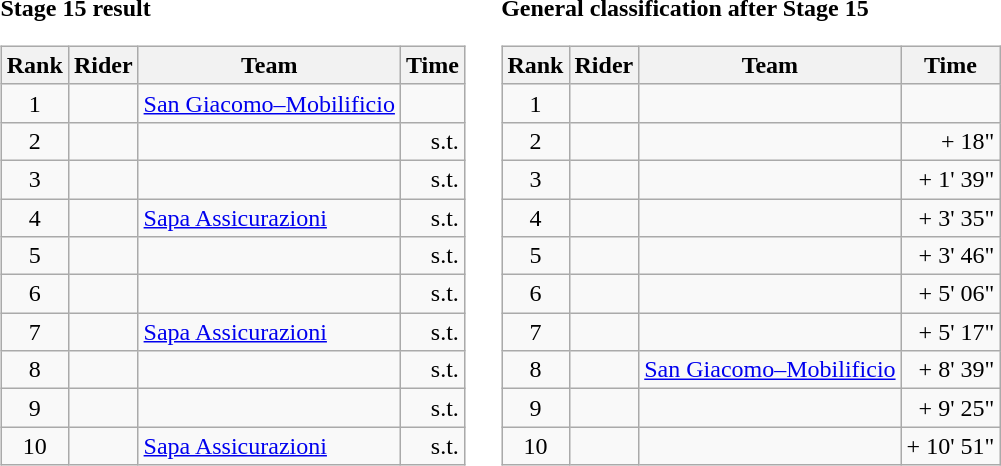<table>
<tr>
<td><strong>Stage 15 result</strong><br><table class="wikitable">
<tr>
<th scope="col">Rank</th>
<th scope="col">Rider</th>
<th scope="col">Team</th>
<th scope="col">Time</th>
</tr>
<tr>
<td style="text-align:center;">1</td>
<td></td>
<td><a href='#'>San Giacomo–Mobilificio</a></td>
<td style="text-align:right;"></td>
</tr>
<tr>
<td style="text-align:center;">2</td>
<td></td>
<td></td>
<td style="text-align:right;">s.t.</td>
</tr>
<tr>
<td style="text-align:center;">3</td>
<td></td>
<td></td>
<td style="text-align:right;">s.t.</td>
</tr>
<tr>
<td style="text-align:center;">4</td>
<td></td>
<td><a href='#'>Sapa Assicurazioni</a></td>
<td style="text-align:right;">s.t.</td>
</tr>
<tr>
<td style="text-align:center;">5</td>
<td></td>
<td></td>
<td style="text-align:right;">s.t.</td>
</tr>
<tr>
<td style="text-align:center;">6</td>
<td></td>
<td></td>
<td style="text-align:right;">s.t.</td>
</tr>
<tr>
<td style="text-align:center;">7</td>
<td></td>
<td><a href='#'>Sapa Assicurazioni</a></td>
<td style="text-align:right;">s.t.</td>
</tr>
<tr>
<td style="text-align:center;">8</td>
<td></td>
<td></td>
<td style="text-align:right;">s.t.</td>
</tr>
<tr>
<td style="text-align:center;">9</td>
<td></td>
<td></td>
<td style="text-align:right;">s.t.</td>
</tr>
<tr>
<td style="text-align:center;">10</td>
<td></td>
<td><a href='#'>Sapa Assicurazioni</a></td>
<td style="text-align:right;">s.t.</td>
</tr>
</table>
</td>
<td></td>
<td><strong>General classification after Stage 15</strong><br><table class="wikitable">
<tr>
<th scope="col">Rank</th>
<th scope="col">Rider</th>
<th scope="col">Team</th>
<th scope="col">Time</th>
</tr>
<tr>
<td style="text-align:center;">1</td>
<td></td>
<td></td>
<td style="text-align:right;"></td>
</tr>
<tr>
<td style="text-align:center;">2</td>
<td></td>
<td></td>
<td style="text-align:right;">+ 18"</td>
</tr>
<tr>
<td style="text-align:center;">3</td>
<td></td>
<td></td>
<td style="text-align:right;">+ 1' 39"</td>
</tr>
<tr>
<td style="text-align:center;">4</td>
<td></td>
<td></td>
<td style="text-align:right;">+ 3' 35"</td>
</tr>
<tr>
<td style="text-align:center;">5</td>
<td></td>
<td></td>
<td style="text-align:right;">+ 3' 46"</td>
</tr>
<tr>
<td style="text-align:center;">6</td>
<td></td>
<td></td>
<td style="text-align:right;">+ 5' 06"</td>
</tr>
<tr>
<td style="text-align:center;">7</td>
<td></td>
<td></td>
<td style="text-align:right;">+ 5' 17"</td>
</tr>
<tr>
<td style="text-align:center;">8</td>
<td></td>
<td><a href='#'>San Giacomo–Mobilificio</a></td>
<td style="text-align:right;">+ 8' 39"</td>
</tr>
<tr>
<td style="text-align:center;">9</td>
<td></td>
<td></td>
<td style="text-align:right;">+ 9' 25"</td>
</tr>
<tr>
<td style="text-align:center;">10</td>
<td></td>
<td></td>
<td style="text-align:right;">+ 10' 51"</td>
</tr>
</table>
</td>
</tr>
</table>
